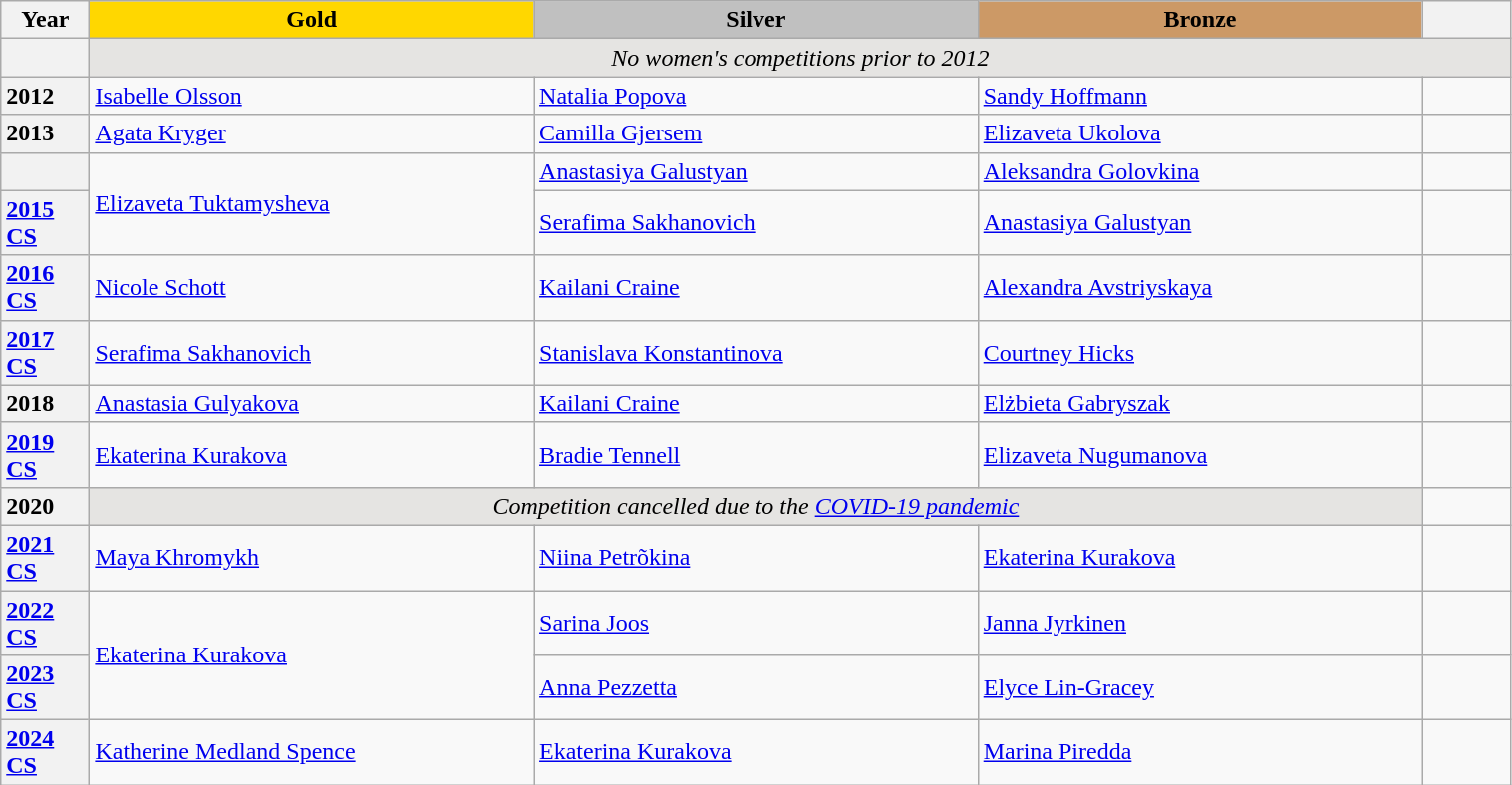<table class="wikitable unsortable" style="text-align:left; width:80%">
<tr>
<th scope="col" style="text-align:center; width:5%">Year</th>
<th scope="col" style="text-align:center; width:25%; background:gold">Gold</th>
<th scope="col" style="text-align:center; width:25%; background:silver">Silver</th>
<th scope="col" style="text-align:center; width:25%; background:#c96">Bronze</th>
<th scope="col" style="text-align:center; width:5%"></th>
</tr>
<tr>
<th scope="row" style="text-align:left"></th>
<td colspan="4" align="center" bgcolor="e5e4e2"><em>No women's competitions prior to 2012</em></td>
</tr>
<tr>
<th scope="row" style="text-align:left">2012</th>
<td> <a href='#'>Isabelle Olsson</a></td>
<td> <a href='#'>Natalia Popova</a></td>
<td> <a href='#'>Sandy Hoffmann</a></td>
<td></td>
</tr>
<tr>
<th scope="row" style="text-align:left">2013</th>
<td> <a href='#'>Agata Kryger</a></td>
<td> <a href='#'>Camilla Gjersem</a></td>
<td> <a href='#'>Elizaveta Ukolova</a></td>
<td></td>
</tr>
<tr>
<th scope="row" style="text-align:left"></th>
<td rowspan="2"> <a href='#'>Elizaveta Tuktamysheva</a></td>
<td> <a href='#'>Anastasiya Galustyan</a></td>
<td> <a href='#'>Aleksandra Golovkina</a></td>
<td></td>
</tr>
<tr>
<th scope="row" style="text-align:left"><a href='#'>2015 CS</a></th>
<td> <a href='#'>Serafima Sakhanovich</a></td>
<td> <a href='#'>Anastasiya Galustyan</a></td>
<td></td>
</tr>
<tr>
<th scope="row" style="text-align:left"><a href='#'>2016 CS</a></th>
<td> <a href='#'>Nicole Schott</a></td>
<td> <a href='#'>Kailani Craine</a></td>
<td> <a href='#'>Alexandra Avstriyskaya</a></td>
<td></td>
</tr>
<tr>
<th scope="row" style="text-align:left"><a href='#'>2017 CS</a></th>
<td> <a href='#'>Serafima Sakhanovich</a></td>
<td> <a href='#'>Stanislava Konstantinova</a></td>
<td> <a href='#'>Courtney Hicks</a></td>
<td></td>
</tr>
<tr>
<th scope="row" style="text-align:left">2018</th>
<td> <a href='#'>Anastasia Gulyakova</a></td>
<td> <a href='#'>Kailani Craine</a></td>
<td> <a href='#'>Elżbieta Gabryszak</a></td>
<td></td>
</tr>
<tr>
<th scope="row" style="text-align:left"><a href='#'>2019 CS</a></th>
<td> <a href='#'>Ekaterina Kurakova</a></td>
<td> <a href='#'>Bradie Tennell</a></td>
<td> <a href='#'>Elizaveta Nugumanova</a></td>
<td></td>
</tr>
<tr>
<th scope="row" style="text-align:left">2020</th>
<td colspan="3" align="center" bgcolor="e5e4e2"><em>Competition cancelled due to the <a href='#'>COVID-19 pandemic</a></em></td>
<td></td>
</tr>
<tr>
<th scope="row" style="text-align:left"><a href='#'>2021 CS</a></th>
<td> <a href='#'>Maya Khromykh</a></td>
<td> <a href='#'>Niina Petrõkina</a></td>
<td> <a href='#'>Ekaterina Kurakova</a></td>
<td></td>
</tr>
<tr>
<th scope="row" style="text-align:left"><a href='#'>2022 CS</a></th>
<td rowspan="2"> <a href='#'>Ekaterina Kurakova</a></td>
<td> <a href='#'>Sarina Joos</a></td>
<td> <a href='#'>Janna Jyrkinen</a></td>
<td></td>
</tr>
<tr>
<th scope="row" style="text-align:left"><a href='#'>2023 CS</a></th>
<td> <a href='#'>Anna Pezzetta</a></td>
<td> <a href='#'>Elyce Lin-Gracey</a></td>
<td></td>
</tr>
<tr>
<th scope="row" style="text-align:left"><a href='#'>2024 CS</a></th>
<td> <a href='#'>Katherine Medland Spence</a></td>
<td> <a href='#'>Ekaterina Kurakova</a></td>
<td> <a href='#'>Marina Piredda</a></td>
<td></td>
</tr>
</table>
